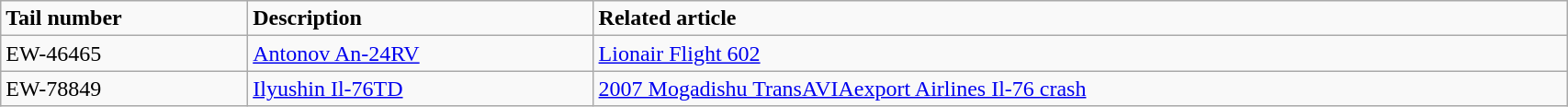<table class="wikitable" width="90%">
<tr>
<td><strong>Tail number</strong></td>
<td><strong>Description</strong></td>
<td><strong>Related article</strong></td>
</tr>
<tr>
<td>EW-46465</td>
<td><a href='#'>Antonov An-24RV</a></td>
<td><a href='#'>Lionair Flight 602</a></td>
</tr>
<tr>
<td>EW-78849</td>
<td><a href='#'>Ilyushin Il-76TD</a></td>
<td><a href='#'>2007 Mogadishu TransAVIAexport Airlines Il-76 crash</a></td>
</tr>
</table>
